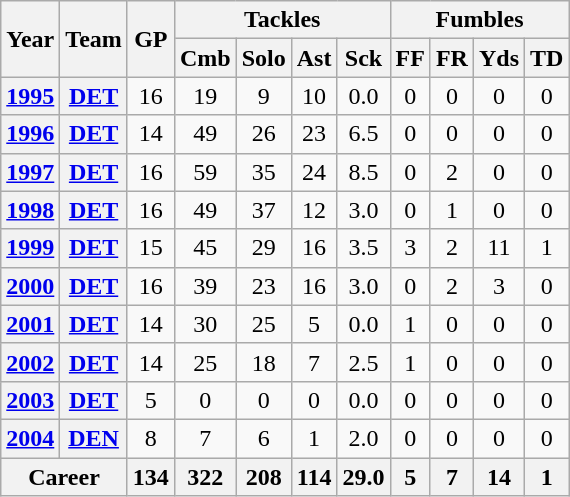<table class="wikitable" style="text-align: center;">
<tr>
<th rowspan="2">Year</th>
<th rowspan="2">Team</th>
<th rowspan="2">GP</th>
<th colspan="4">Tackles</th>
<th colspan="4">Fumbles</th>
</tr>
<tr>
<th>Cmb</th>
<th>Solo</th>
<th>Ast</th>
<th>Sck</th>
<th>FF</th>
<th>FR</th>
<th>Yds</th>
<th>TD</th>
</tr>
<tr>
<th><a href='#'>1995</a></th>
<th><a href='#'>DET</a></th>
<td>16</td>
<td>19</td>
<td>9</td>
<td>10</td>
<td>0.0</td>
<td>0</td>
<td>0</td>
<td>0</td>
<td>0</td>
</tr>
<tr>
<th><a href='#'>1996</a></th>
<th><a href='#'>DET</a></th>
<td>14</td>
<td>49</td>
<td>26</td>
<td>23</td>
<td>6.5</td>
<td>0</td>
<td>0</td>
<td>0</td>
<td>0</td>
</tr>
<tr>
<th><a href='#'>1997</a></th>
<th><a href='#'>DET</a></th>
<td>16</td>
<td>59</td>
<td>35</td>
<td>24</td>
<td>8.5</td>
<td>0</td>
<td>2</td>
<td>0</td>
<td>0</td>
</tr>
<tr>
<th><a href='#'>1998</a></th>
<th><a href='#'>DET</a></th>
<td>16</td>
<td>49</td>
<td>37</td>
<td>12</td>
<td>3.0</td>
<td>0</td>
<td>1</td>
<td>0</td>
<td>0</td>
</tr>
<tr>
<th><a href='#'>1999</a></th>
<th><a href='#'>DET</a></th>
<td>15</td>
<td>45</td>
<td>29</td>
<td>16</td>
<td>3.5</td>
<td>3</td>
<td>2</td>
<td>11</td>
<td>1</td>
</tr>
<tr>
<th><a href='#'>2000</a></th>
<th><a href='#'>DET</a></th>
<td>16</td>
<td>39</td>
<td>23</td>
<td>16</td>
<td>3.0</td>
<td>0</td>
<td>2</td>
<td>3</td>
<td>0</td>
</tr>
<tr>
<th><a href='#'>2001</a></th>
<th><a href='#'>DET</a></th>
<td>14</td>
<td>30</td>
<td>25</td>
<td>5</td>
<td>0.0</td>
<td>1</td>
<td>0</td>
<td>0</td>
<td>0</td>
</tr>
<tr>
<th><a href='#'>2002</a></th>
<th><a href='#'>DET</a></th>
<td>14</td>
<td>25</td>
<td>18</td>
<td>7</td>
<td>2.5</td>
<td>1</td>
<td>0</td>
<td>0</td>
<td>0</td>
</tr>
<tr>
<th><a href='#'>2003</a></th>
<th><a href='#'>DET</a></th>
<td>5</td>
<td>0</td>
<td>0</td>
<td>0</td>
<td>0.0</td>
<td>0</td>
<td>0</td>
<td>0</td>
<td>0</td>
</tr>
<tr>
<th><a href='#'>2004</a></th>
<th><a href='#'>DEN</a></th>
<td>8</td>
<td>7</td>
<td>6</td>
<td>1</td>
<td>2.0</td>
<td>0</td>
<td>0</td>
<td>0</td>
<td>0</td>
</tr>
<tr>
<th colspan="2">Career</th>
<th>134</th>
<th>322</th>
<th>208</th>
<th>114</th>
<th>29.0</th>
<th>5</th>
<th>7</th>
<th>14</th>
<th>1</th>
</tr>
</table>
